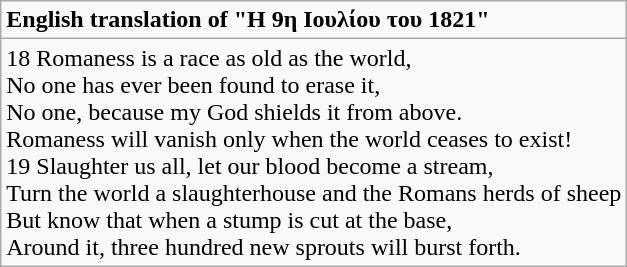<table class="wikitable">
<tr>
<td><strong>English translation of "Η 9η Ιουλίου του 1821"</strong></td>
</tr>
<tr>
<td>18 Romaness is a race as old as the world,<br>No one has ever been found to erase it,<br>No one, because my God shields it from above.<br>Romaness will vanish only when the world ceases to exist!<br>19 Slaughter us all, let our blood become a stream,<br>Turn the world a slaughterhouse and the Romans herds of sheep<br>But know that when a stump is cut at the base,<br>Around it, three hundred new sprouts will burst forth.</td>
</tr>
</table>
